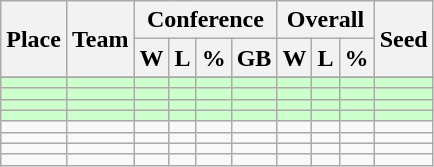<table class=wikitable>
<tr>
<th rowspan ="2">Place</th>
<th rowspan ="2">Team</th>
<th colspan = "4">Conference</th>
<th colspan ="3">Overall</th>
<th rowspan ="2">Seed</th>
</tr>
<tr>
<th>W</th>
<th>L</th>
<th>%</th>
<th>GB</th>
<th>W</th>
<th>L</th>
<th>%</th>
</tr>
<tr>
</tr>
<tr bgcolor=#ccffcc>
<td></td>
<td></td>
<td></td>
<td></td>
<td></td>
<td></td>
<td></td>
<td></td>
<td></td>
<td></td>
</tr>
<tr bgcolor=#ccffcc>
<td></td>
<td></td>
<td></td>
<td></td>
<td></td>
<td></td>
<td></td>
<td></td>
<td></td>
<td></td>
</tr>
<tr bgcolor=#ccffcc>
<td></td>
<td></td>
<td></td>
<td></td>
<td></td>
<td></td>
<td></td>
<td></td>
<td></td>
<td></td>
</tr>
<tr bgcolor=#ccffcc>
<td></td>
<td></td>
<td></td>
<td></td>
<td></td>
<td></td>
<td></td>
<td></td>
<td></td>
<td></td>
</tr>
<tr>
<td></td>
<td></td>
<td></td>
<td></td>
<td></td>
<td></td>
<td></td>
<td></td>
<td></td>
<td></td>
</tr>
<tr>
<td></td>
<td></td>
<td></td>
<td></td>
<td></td>
<td></td>
<td></td>
<td></td>
<td></td>
<td></td>
</tr>
<tr>
<td></td>
<td></td>
<td></td>
<td></td>
<td></td>
<td></td>
<td></td>
<td></td>
<td></td>
<td></td>
</tr>
<tr>
<td></td>
<td></td>
<td></td>
<td></td>
<td></td>
<td></td>
<td></td>
<td></td>
<td></td>
<td></td>
</tr>
</table>
